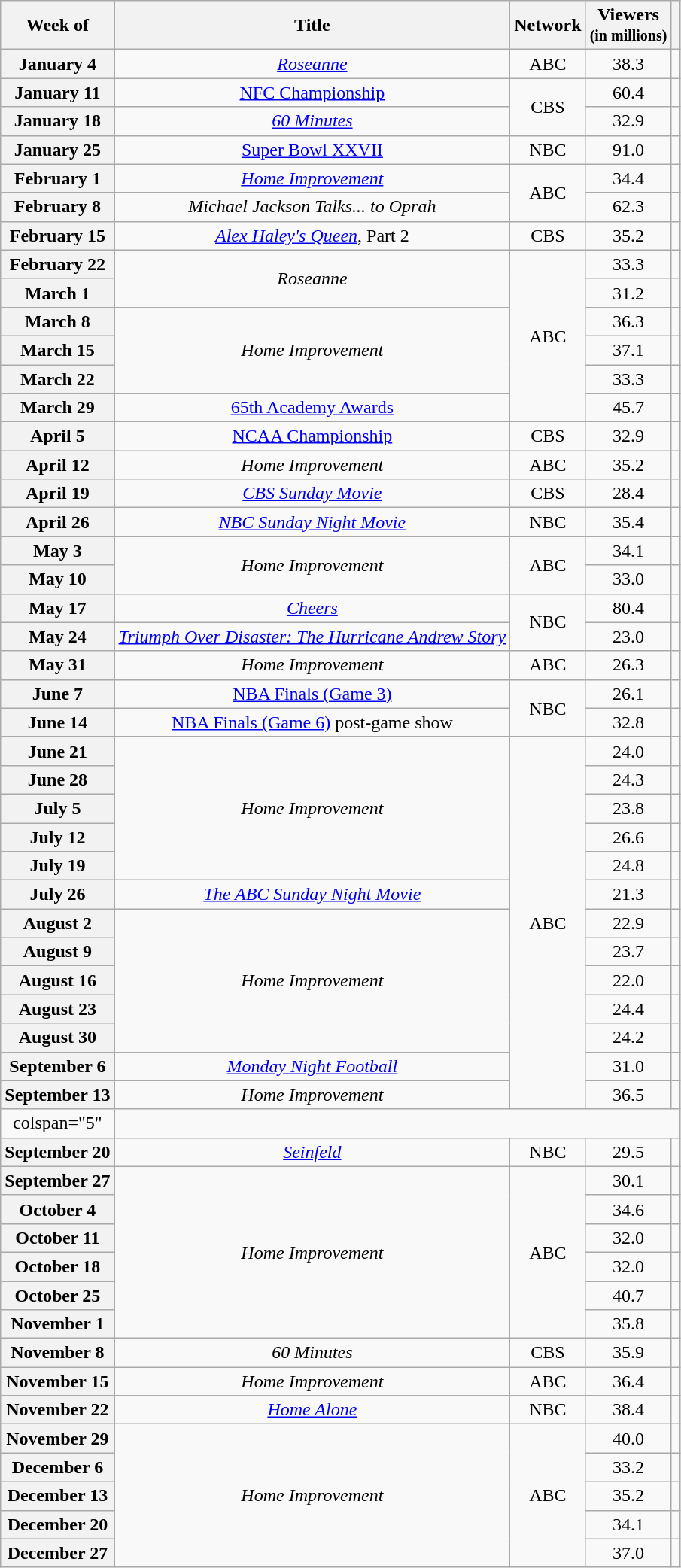<table class="wikitable plainrowheaders" style="text-align: center; display: inline-table;">
<tr>
<th>Week of</th>
<th>Title</th>
<th>Network</th>
<th>Viewers<br><small>(in millions)</small></th>
<th></th>
</tr>
<tr>
<th scope="row">January 4</th>
<td><em><a href='#'>Roseanne</a></em></td>
<td>ABC</td>
<td>38.3</td>
<td></td>
</tr>
<tr>
<th scope="row">January 11</th>
<td><a href='#'>NFC Championship</a></td>
<td rowspan="2">CBS</td>
<td>60.4</td>
<td></td>
</tr>
<tr>
<th scope="row">January 18</th>
<td><em><a href='#'>60 Minutes</a></em></td>
<td>32.9</td>
<td></td>
</tr>
<tr>
<th scope="row">January 25</th>
<td><a href='#'>Super Bowl XXVII</a></td>
<td>NBC</td>
<td>91.0</td>
<td></td>
</tr>
<tr>
<th scope="row">February 1</th>
<td><em><a href='#'>Home Improvement</a></em></td>
<td rowspan="2">ABC</td>
<td>34.4</td>
<td></td>
</tr>
<tr>
<th scope="row">February 8</th>
<td><em>Michael Jackson Talks... to Oprah</em></td>
<td>62.3</td>
<td></td>
</tr>
<tr>
<th scope="row">February 15</th>
<td><em><a href='#'>Alex Haley's Queen</a></em>, Part 2</td>
<td>CBS</td>
<td>35.2</td>
<td></td>
</tr>
<tr>
<th scope="row">February 22</th>
<td rowspan="2"><em>Roseanne</em></td>
<td rowspan="6">ABC</td>
<td>33.3</td>
<td></td>
</tr>
<tr>
<th scope="row">March 1</th>
<td>31.2</td>
<td></td>
</tr>
<tr>
<th scope="row">March 8</th>
<td rowspan="3"><em>Home Improvement</em></td>
<td>36.3</td>
<td></td>
</tr>
<tr>
<th scope="row">March 15</th>
<td>37.1</td>
<td></td>
</tr>
<tr>
<th scope="row">March 22</th>
<td>33.3</td>
<td></td>
</tr>
<tr>
<th scope="row">March 29</th>
<td><a href='#'>65th Academy Awards</a></td>
<td>45.7</td>
<td></td>
</tr>
<tr>
<th scope="row">April 5</th>
<td><a href='#'>NCAA Championship</a></td>
<td>CBS</td>
<td>32.9</td>
<td></td>
</tr>
<tr>
<th scope="row">April 12</th>
<td><em>Home Improvement</em></td>
<td>ABC</td>
<td>35.2</td>
<td></td>
</tr>
<tr>
<th scope="row">April 19</th>
<td><em><a href='#'>CBS Sunday Movie</a></em></td>
<td>CBS</td>
<td>28.4</td>
<td></td>
</tr>
<tr>
<th scope="row">April 26</th>
<td><em><a href='#'>NBC Sunday Night Movie</a></em></td>
<td>NBC</td>
<td>35.4</td>
<td></td>
</tr>
<tr>
<th scope="row">May 3</th>
<td rowspan="2"><em>Home Improvement</em></td>
<td rowspan="2">ABC</td>
<td>34.1</td>
<td></td>
</tr>
<tr>
<th scope="row">May 10</th>
<td>33.0</td>
<td></td>
</tr>
<tr>
<th scope="row">May 17</th>
<td><em><a href='#'>Cheers</a></em></td>
<td rowspan="2">NBC</td>
<td>80.4</td>
<td></td>
</tr>
<tr>
<th scope="row">May 24</th>
<td><em><a href='#'>Triumph Over Disaster: The Hurricane Andrew Story</a></em></td>
<td>23.0</td>
<td></td>
</tr>
<tr>
<th scope="row">May 31</th>
<td><em>Home Improvement</em></td>
<td>ABC</td>
<td>26.3</td>
<td></td>
</tr>
<tr>
<th scope="row">June 7</th>
<td><a href='#'>NBA Finals (Game 3)</a></td>
<td rowspan="2">NBC</td>
<td>26.1</td>
<td></td>
</tr>
<tr>
<th scope="row">June 14</th>
<td><a href='#'>NBA Finals (Game 6)</a> post-game show</td>
<td>32.8</td>
<td></td>
</tr>
<tr>
<th scope="row">June 21</th>
<td rowspan="5"><em>Home Improvement</em></td>
<td rowspan="13">ABC</td>
<td>24.0</td>
<td></td>
</tr>
<tr>
<th scope="row">June 28</th>
<td>24.3</td>
<td></td>
</tr>
<tr>
<th scope="row">July 5</th>
<td>23.8</td>
<td></td>
</tr>
<tr>
<th scope="row">July 12</th>
<td>26.6</td>
<td></td>
</tr>
<tr>
<th scope="row">July 19</th>
<td>24.8</td>
<td></td>
</tr>
<tr>
<th scope="row">July 26</th>
<td><em><a href='#'>The ABC Sunday Night Movie</a></em></td>
<td>21.3</td>
<td></td>
</tr>
<tr>
<th scope="row">August 2</th>
<td rowspan="5"><em>Home Improvement</em></td>
<td>22.9</td>
<td></td>
</tr>
<tr>
<th scope="row">August 9</th>
<td>23.7</td>
<td></td>
</tr>
<tr>
<th scope="row">August 16</th>
<td>22.0</td>
<td></td>
</tr>
<tr>
<th scope="row">August 23</th>
<td>24.4</td>
<td></td>
</tr>
<tr>
<th scope="row">August 30</th>
<td>24.2</td>
<td></td>
</tr>
<tr>
<th scope="row">September 6</th>
<td><em><a href='#'>Monday Night Football</a></em></td>
<td>31.0</td>
<td></td>
</tr>
<tr>
<th scope="row">September 13</th>
<td><em>Home Improvement</em></td>
<td>36.5</td>
<td></td>
</tr>
<tr>
<td>colspan="5" </td>
</tr>
<tr>
<th scope="row">September 20</th>
<td><em><a href='#'>Seinfeld</a></em></td>
<td>NBC</td>
<td>29.5</td>
<td></td>
</tr>
<tr>
<th scope="row">September 27</th>
<td rowspan="6"><em>Home Improvement</em></td>
<td rowspan="6">ABC</td>
<td>30.1</td>
<td></td>
</tr>
<tr>
<th scope="row">October 4</th>
<td>34.6</td>
<td></td>
</tr>
<tr>
<th scope="row">October 11</th>
<td>32.0</td>
<td></td>
</tr>
<tr>
<th scope="row">October 18</th>
<td>32.0</td>
<td></td>
</tr>
<tr>
<th scope="row">October 25</th>
<td>40.7</td>
<td></td>
</tr>
<tr>
<th scope="row">November 1</th>
<td>35.8</td>
<td></td>
</tr>
<tr>
<th scope="row">November 8</th>
<td><em>60 Minutes</em></td>
<td>CBS</td>
<td>35.9</td>
<td></td>
</tr>
<tr>
<th scope="row">November 15</th>
<td><em>Home Improvement</em></td>
<td>ABC</td>
<td>36.4</td>
<td></td>
</tr>
<tr>
<th scope="row">November 22</th>
<td><em><a href='#'>Home Alone</a></em></td>
<td>NBC</td>
<td>38.4</td>
<td></td>
</tr>
<tr>
<th scope="row">November 29</th>
<td rowspan="5"><em>Home Improvement</em></td>
<td rowspan="5">ABC</td>
<td>40.0</td>
<td></td>
</tr>
<tr>
<th scope="row">December 6</th>
<td>33.2</td>
<td></td>
</tr>
<tr>
<th scope="row">December 13</th>
<td>35.2</td>
<td></td>
</tr>
<tr>
<th scope="row">December 20</th>
<td>34.1</td>
<td></td>
</tr>
<tr>
<th scope="row">December 27</th>
<td>37.0</td>
<td></td>
</tr>
</table>
